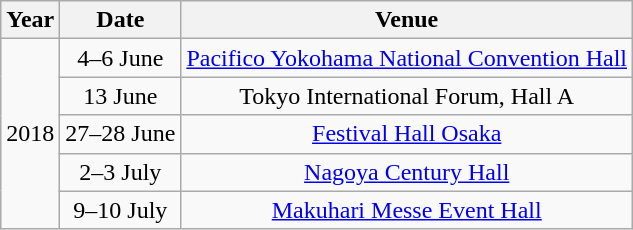<table class="wikitable plainrowheaders" style="text-align:center">
<tr>
<th scope="col">Year</th>
<th scope="col">Date</th>
<th scope="col">Venue</th>
</tr>
<tr>
<td rowspan="5">2018</td>
<td>4–6 June</td>
<td><a href='#'>Pacifico Yokohama National Convention Hall</a></td>
</tr>
<tr>
<td>13 June</td>
<td>Tokyo International Forum, Hall A</td>
</tr>
<tr>
<td>27–28 June</td>
<td><a href='#'>Festival Hall Osaka</a></td>
</tr>
<tr>
<td>2–3 July</td>
<td><a href='#'>Nagoya Century Hall</a></td>
</tr>
<tr>
<td>9–10 July</td>
<td><a href='#'>Makuhari Messe Event Hall</a></td>
</tr>
</table>
